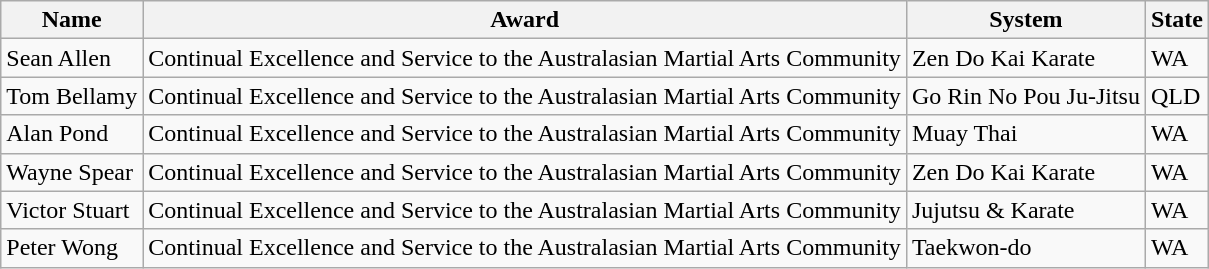<table class="wikitable sortable mw-collapsible">
<tr>
<th>Name</th>
<th>Award</th>
<th>System</th>
<th>State</th>
</tr>
<tr>
<td>Sean Allen</td>
<td>Continual Excellence and Service to the Australasian Martial Arts Community</td>
<td>Zen Do Kai Karate</td>
<td>WA</td>
</tr>
<tr>
<td>Tom Bellamy</td>
<td>Continual Excellence and Service to the Australasian Martial Arts Community</td>
<td>Go Rin No Pou Ju-Jitsu</td>
<td>QLD</td>
</tr>
<tr>
<td>Alan Pond</td>
<td>Continual Excellence and Service to the Australasian Martial Arts Community</td>
<td>Muay Thai</td>
<td>WA</td>
</tr>
<tr>
<td>Wayne Spear</td>
<td>Continual Excellence and Service to the Australasian Martial Arts Community</td>
<td>Zen Do Kai Karate</td>
<td>WA</td>
</tr>
<tr>
<td>Victor Stuart</td>
<td>Continual Excellence and Service to the Australasian Martial Arts Community</td>
<td>Jujutsu & Karate</td>
<td>WA</td>
</tr>
<tr>
<td>Peter Wong</td>
<td>Continual Excellence and Service to the Australasian Martial Arts Community</td>
<td>Taekwon-do</td>
<td>WA</td>
</tr>
</table>
